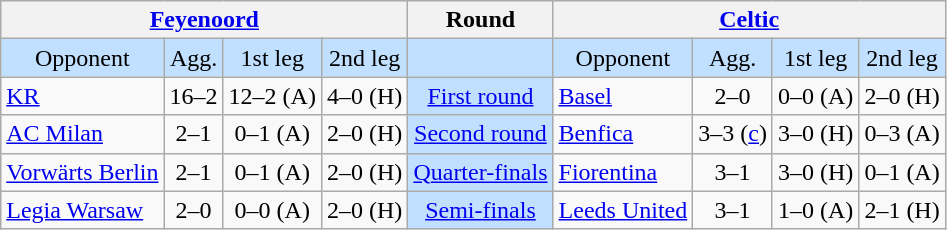<table class="wikitable" style="text-align:center">
<tr>
<th colspan=4><a href='#'>Feyenoord</a></th>
<th>Round</th>
<th colspan=4><a href='#'>Celtic</a></th>
</tr>
<tr style="background:#c1e0ff">
<td>Opponent</td>
<td>Agg.</td>
<td>1st leg</td>
<td>2nd leg</td>
<td></td>
<td>Opponent</td>
<td>Agg.</td>
<td>1st leg</td>
<td>2nd leg</td>
</tr>
<tr>
<td align=left> <a href='#'>KR</a></td>
<td>16–2</td>
<td>12–2 (A)</td>
<td>4–0 (H)</td>
<td style="background:#c1e0ff;"><a href='#'>First round</a></td>
<td align=left> <a href='#'>Basel</a></td>
<td>2–0</td>
<td>0–0 (A)</td>
<td>2–0 (H)</td>
</tr>
<tr>
<td align=left> <a href='#'>AC Milan</a></td>
<td>2–1</td>
<td>0–1 (A)</td>
<td>2–0 (H)</td>
<td style="background:#c1e0ff;"><a href='#'>Second round</a></td>
<td align=left> <a href='#'>Benfica</a></td>
<td>3–3 (<a href='#'>c</a>)</td>
<td>3–0 (H)</td>
<td>0–3  (A)</td>
</tr>
<tr>
<td align=left> <a href='#'>Vorwärts Berlin</a></td>
<td>2–1</td>
<td>0–1 (A)</td>
<td>2–0 (H)</td>
<td style="background:#c1e0ff;"><a href='#'>Quarter-finals</a></td>
<td align=left> <a href='#'>Fiorentina</a></td>
<td>3–1</td>
<td>3–0 (H)</td>
<td>0–1 (A)</td>
</tr>
<tr>
<td align=left> <a href='#'>Legia Warsaw</a></td>
<td>2–0</td>
<td>0–0 (A)</td>
<td>2–0 (H)</td>
<td style="background:#c1e0ff;"><a href='#'>Semi-finals</a></td>
<td align=left> <a href='#'>Leeds United</a></td>
<td>3–1</td>
<td>1–0 (A)</td>
<td>2–1 (H)</td>
</tr>
</table>
